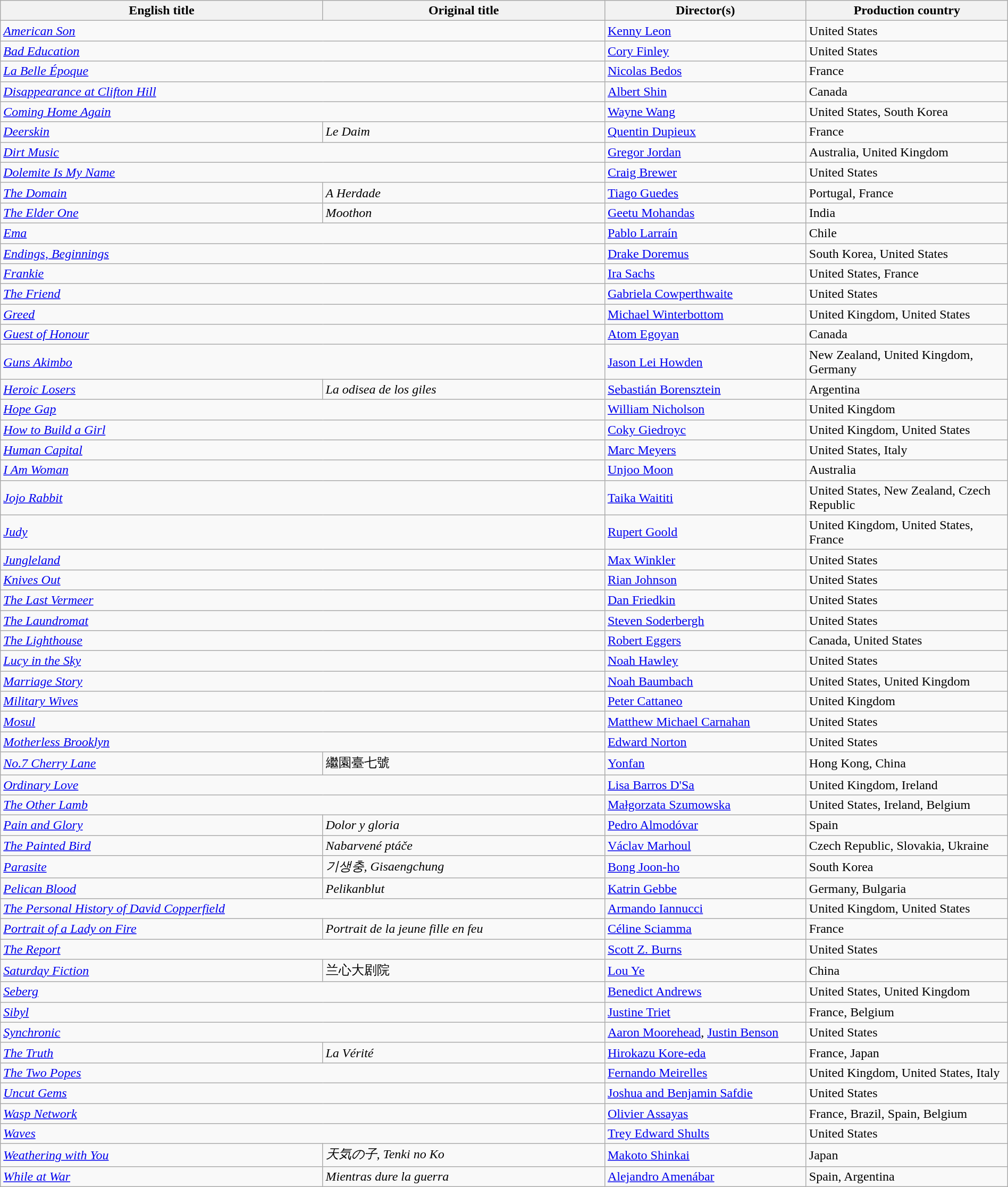<table class="wikitable" width=100%>
<tr>
<th scope="col" width="32%">English title</th>
<th scope="col" width="28%">Original title</th>
<th scope="col" width="20%">Director(s)</th>
<th scope="col" width="20%">Production country</th>
</tr>
<tr>
<td colspan=2><em><a href='#'>American Son</a></em></td>
<td><a href='#'>Kenny Leon</a></td>
<td>United States</td>
</tr>
<tr>
<td colspan=2><em><a href='#'>Bad Education</a></em></td>
<td><a href='#'>Cory Finley</a></td>
<td>United States</td>
</tr>
<tr>
<td colspan=2><em><a href='#'>La Belle Époque</a></em></td>
<td><a href='#'>Nicolas Bedos</a></td>
<td>France</td>
</tr>
<tr>
<td colspan=2><em><a href='#'>Disappearance at Clifton Hill</a></em></td>
<td><a href='#'>Albert Shin</a></td>
<td>Canada</td>
</tr>
<tr>
<td colspan=2><em><a href='#'>Coming Home Again</a></em></td>
<td><a href='#'>Wayne Wang</a></td>
<td>United States, South Korea</td>
</tr>
<tr>
<td><em><a href='#'>Deerskin</a></em></td>
<td><em>Le Daim</em></td>
<td><a href='#'>Quentin Dupieux</a></td>
<td>France</td>
</tr>
<tr>
<td colspan=2><em><a href='#'>Dirt Music</a></em></td>
<td><a href='#'>Gregor Jordan</a></td>
<td>Australia, United Kingdom</td>
</tr>
<tr>
<td colspan=2><em><a href='#'>Dolemite Is My Name</a></em></td>
<td><a href='#'>Craig Brewer</a></td>
<td>United States</td>
</tr>
<tr>
<td><em><a href='#'>The Domain</a></em></td>
<td><em>A Herdade</em></td>
<td><a href='#'>Tiago Guedes</a></td>
<td>Portugal, France</td>
</tr>
<tr>
<td><em><a href='#'>The Elder One</a></em></td>
<td><em>Moothon</em></td>
<td><a href='#'>Geetu Mohandas</a></td>
<td>India</td>
</tr>
<tr>
<td colspan=2><em><a href='#'>Ema</a></em></td>
<td><a href='#'>Pablo Larraín</a></td>
<td>Chile</td>
</tr>
<tr>
<td colspan=2><em><a href='#'>Endings, Beginnings</a></em></td>
<td><a href='#'>Drake Doremus</a></td>
<td>South Korea, United States</td>
</tr>
<tr>
<td colspan=2><em><a href='#'>Frankie</a></em></td>
<td><a href='#'>Ira Sachs</a></td>
<td>United States, France</td>
</tr>
<tr>
<td colspan=2><em><a href='#'>The Friend</a></em></td>
<td><a href='#'>Gabriela Cowperthwaite</a></td>
<td>United States</td>
</tr>
<tr>
<td colspan=2><em><a href='#'>Greed</a></em></td>
<td><a href='#'>Michael Winterbottom</a></td>
<td>United Kingdom, United States</td>
</tr>
<tr>
<td colspan=2><em><a href='#'>Guest of Honour</a></em></td>
<td><a href='#'>Atom Egoyan</a></td>
<td>Canada</td>
</tr>
<tr>
<td colspan=2><em><a href='#'>Guns Akimbo</a></em></td>
<td><a href='#'>Jason Lei Howden</a></td>
<td>New Zealand, United Kingdom, Germany</td>
</tr>
<tr>
<td><em><a href='#'>Heroic Losers</a></em></td>
<td><em>La odisea de los giles</em></td>
<td><a href='#'>Sebastián Borensztein</a></td>
<td>Argentina</td>
</tr>
<tr>
<td colspan=2><em><a href='#'>Hope Gap</a></em></td>
<td><a href='#'>William Nicholson</a></td>
<td>United Kingdom</td>
</tr>
<tr>
<td colspan=2><em><a href='#'>How to Build a Girl</a></em></td>
<td><a href='#'>Coky Giedroyc</a></td>
<td>United Kingdom, United States</td>
</tr>
<tr>
<td colspan=2><em><a href='#'>Human Capital</a></em></td>
<td><a href='#'>Marc Meyers</a></td>
<td>United States, Italy</td>
</tr>
<tr>
<td colspan=2><em><a href='#'>I Am Woman</a></em></td>
<td><a href='#'>Unjoo Moon</a></td>
<td>Australia</td>
</tr>
<tr>
<td colspan=2><em><a href='#'>Jojo Rabbit</a></em></td>
<td><a href='#'>Taika Waititi</a></td>
<td>United States, New Zealand, Czech Republic</td>
</tr>
<tr>
<td colspan=2><em><a href='#'>Judy</a></em></td>
<td><a href='#'>Rupert Goold</a></td>
<td>United Kingdom, United States, France</td>
</tr>
<tr>
<td colspan=2><em><a href='#'>Jungleland</a></em></td>
<td><a href='#'>Max Winkler</a></td>
<td>United States</td>
</tr>
<tr>
<td colspan=2><em><a href='#'>Knives Out</a></em></td>
<td><a href='#'>Rian Johnson</a></td>
<td>United States</td>
</tr>
<tr>
<td colspan=2><em><a href='#'>The Last Vermeer</a></em></td>
<td><a href='#'>Dan Friedkin</a></td>
<td>United States</td>
</tr>
<tr>
<td colspan=2><em><a href='#'>The Laundromat</a></em></td>
<td><a href='#'>Steven Soderbergh</a></td>
<td>United States</td>
</tr>
<tr>
<td colspan=2><em><a href='#'>The Lighthouse</a></em></td>
<td><a href='#'>Robert Eggers</a></td>
<td>Canada, United States</td>
</tr>
<tr>
<td colspan=2><em><a href='#'>Lucy in the Sky</a></em></td>
<td><a href='#'>Noah Hawley</a></td>
<td>United States</td>
</tr>
<tr>
<td colspan=2><em><a href='#'>Marriage Story</a></em></td>
<td><a href='#'>Noah Baumbach</a></td>
<td>United States, United Kingdom</td>
</tr>
<tr>
<td colspan=2><em><a href='#'>Military Wives</a></em></td>
<td><a href='#'>Peter Cattaneo</a></td>
<td>United Kingdom</td>
</tr>
<tr>
<td colspan=2><em><a href='#'>Mosul</a></em></td>
<td><a href='#'>Matthew Michael Carnahan</a></td>
<td>United States</td>
</tr>
<tr>
<td colspan=2><em><a href='#'>Motherless Brooklyn</a></em></td>
<td><a href='#'>Edward Norton</a></td>
<td>United States</td>
</tr>
<tr>
<td><em><a href='#'>No.7 Cherry Lane</a></em></td>
<td>繼園臺七號</td>
<td><a href='#'>Yonfan</a></td>
<td>Hong Kong, China</td>
</tr>
<tr>
<td colspan=2><em><a href='#'>Ordinary Love</a></em></td>
<td><a href='#'>Lisa Barros D'Sa</a></td>
<td>United Kingdom, Ireland</td>
</tr>
<tr>
<td colspan=2><em><a href='#'>The Other Lamb</a></em></td>
<td><a href='#'>Małgorzata Szumowska</a></td>
<td>United States, Ireland, Belgium</td>
</tr>
<tr>
<td><em><a href='#'>Pain and Glory</a></em></td>
<td><em>Dolor y gloria</em></td>
<td><a href='#'>Pedro Almodóvar</a></td>
<td>Spain</td>
</tr>
<tr>
<td><em><a href='#'>The Painted Bird</a></em></td>
<td><em>Nabarvené ptáče</em></td>
<td><a href='#'>Václav Marhoul</a></td>
<td>Czech Republic, Slovakia, Ukraine</td>
</tr>
<tr>
<td><em><a href='#'>Parasite</a></em></td>
<td><em>기생충, Gisaengchung</em></td>
<td><a href='#'>Bong Joon-ho</a></td>
<td>South Korea</td>
</tr>
<tr>
<td><em><a href='#'>Pelican Blood</a></em></td>
<td><em>Pelikanblut</em></td>
<td><a href='#'>Katrin Gebbe</a></td>
<td>Germany, Bulgaria</td>
</tr>
<tr>
<td colspan=2><em><a href='#'>The Personal History of David Copperfield</a></em></td>
<td><a href='#'>Armando Iannucci</a></td>
<td>United Kingdom, United States</td>
</tr>
<tr>
<td><em><a href='#'>Portrait of a Lady on Fire</a></em></td>
<td><em>Portrait de la jeune fille en feu</em></td>
<td><a href='#'>Céline Sciamma</a></td>
<td>France</td>
</tr>
<tr>
<td colspan=2><em><a href='#'>The Report</a></em></td>
<td><a href='#'>Scott Z. Burns</a></td>
<td>United States</td>
</tr>
<tr>
<td><em><a href='#'>Saturday Fiction</a></em></td>
<td>兰心大剧院</td>
<td><a href='#'>Lou Ye</a></td>
<td>China</td>
</tr>
<tr>
<td colspan=2><em><a href='#'>Seberg</a></em></td>
<td><a href='#'>Benedict Andrews</a></td>
<td>United States, United Kingdom</td>
</tr>
<tr>
<td colspan=2><em><a href='#'>Sibyl</a></em></td>
<td><a href='#'>Justine Triet</a></td>
<td>France, Belgium</td>
</tr>
<tr>
<td colspan=2><em><a href='#'>Synchronic</a></em></td>
<td><a href='#'>Aaron Moorehead</a>, <a href='#'>Justin Benson</a></td>
<td>United States</td>
</tr>
<tr>
<td><em><a href='#'>The Truth</a></em></td>
<td><em>La Vérité</em></td>
<td><a href='#'>Hirokazu Kore-eda</a></td>
<td>France, Japan</td>
</tr>
<tr>
<td colspan=2><em><a href='#'>The Two Popes</a></em></td>
<td><a href='#'>Fernando Meirelles</a></td>
<td>United Kingdom, United States, Italy</td>
</tr>
<tr>
<td colspan=2><em><a href='#'>Uncut Gems</a></em></td>
<td><a href='#'>Joshua and Benjamin Safdie</a></td>
<td>United States</td>
</tr>
<tr>
<td colspan=2><em><a href='#'>Wasp Network</a></em></td>
<td><a href='#'>Olivier Assayas</a></td>
<td>France, Brazil, Spain, Belgium</td>
</tr>
<tr>
<td colspan=2><em><a href='#'>Waves</a></em></td>
<td><a href='#'>Trey Edward Shults</a></td>
<td>United States</td>
</tr>
<tr>
<td><em><a href='#'>Weathering with You</a></em></td>
<td><em>天気の子, Tenki no Ko</em></td>
<td><a href='#'>Makoto Shinkai</a></td>
<td>Japan</td>
</tr>
<tr>
<td><em><a href='#'>While at War</a></em></td>
<td><em>Mientras dure la guerra</em></td>
<td><a href='#'>Alejandro Amenábar</a></td>
<td>Spain, Argentina</td>
</tr>
</table>
